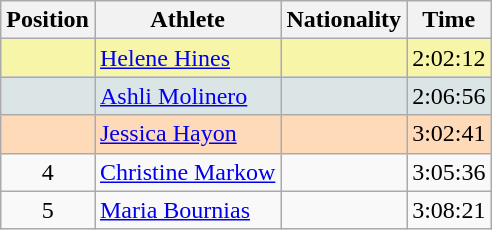<table class="wikitable sortable">
<tr>
<th>Position</th>
<th>Athlete</th>
<th>Nationality</th>
<th>Time</th>
</tr>
<tr bgcolor="#F7F6A8">
<td align=center></td>
<td><a href='#'>Helene Hines</a></td>
<td></td>
<td>2:02:12</td>
</tr>
<tr bgcolor="#DCE5E5">
<td align=center></td>
<td><a href='#'>Ashli Molinero</a></td>
<td></td>
<td>2:06:56</td>
</tr>
<tr bgcolor="#FFDAB9">
<td align=center></td>
<td><a href='#'>Jessica Hayon</a></td>
<td></td>
<td>3:02:41</td>
</tr>
<tr>
<td align=center>4</td>
<td><a href='#'>Christine Markow</a></td>
<td></td>
<td>3:05:36</td>
</tr>
<tr>
<td align=center>5</td>
<td><a href='#'>Maria Bournias</a></td>
<td></td>
<td>3:08:21</td>
</tr>
</table>
